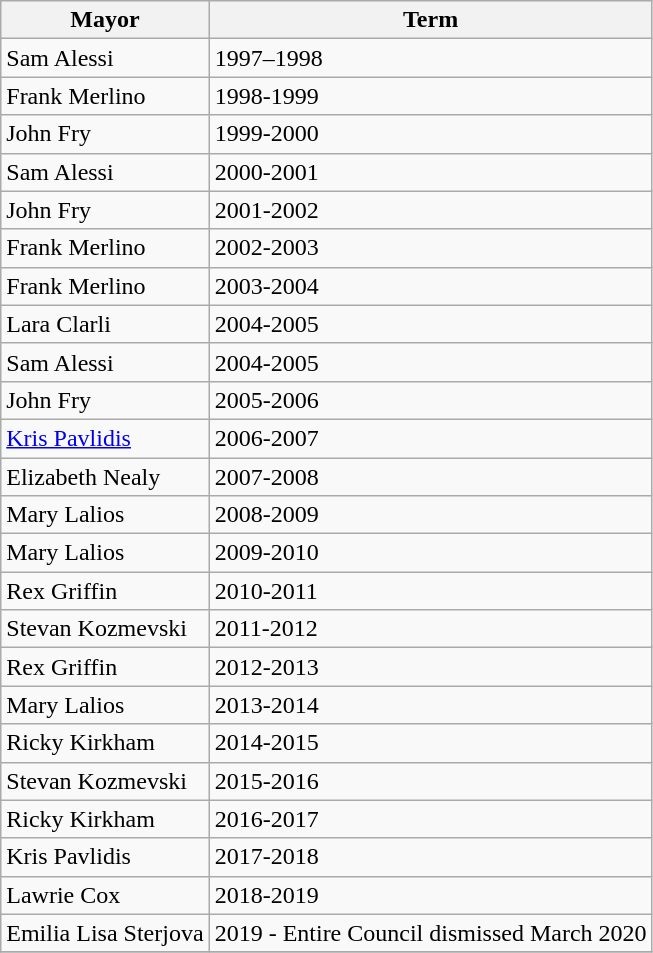<table class="wikitable">
<tr>
<th>Mayor</th>
<th>Term</th>
</tr>
<tr>
<td>Sam Alessi</td>
<td>1997–1998</td>
</tr>
<tr>
<td>Frank Merlino</td>
<td>1998-1999</td>
</tr>
<tr>
<td>John Fry</td>
<td>1999-2000</td>
</tr>
<tr>
<td>Sam Alessi</td>
<td>2000-2001</td>
</tr>
<tr>
<td>John Fry</td>
<td>2001-2002</td>
</tr>
<tr>
<td>Frank Merlino</td>
<td>2002-2003</td>
</tr>
<tr>
<td>Frank Merlino</td>
<td>2003-2004</td>
</tr>
<tr>
<td>Lara Clarli</td>
<td>2004-2005</td>
</tr>
<tr>
<td>Sam Alessi</td>
<td>2004-2005</td>
</tr>
<tr>
<td>John Fry</td>
<td>2005-2006</td>
</tr>
<tr>
<td><a href='#'>Kris Pavlidis</a></td>
<td>2006-2007</td>
</tr>
<tr>
<td>Elizabeth Nealy</td>
<td>2007-2008</td>
</tr>
<tr>
<td>Mary Lalios</td>
<td>2008-2009</td>
</tr>
<tr>
<td>Mary Lalios</td>
<td>2009-2010</td>
</tr>
<tr>
<td>Rex Griffin</td>
<td>2010-2011</td>
</tr>
<tr>
<td>Stevan Kozmevski</td>
<td>2011-2012</td>
</tr>
<tr>
<td>Rex Griffin</td>
<td>2012-2013</td>
</tr>
<tr>
<td>Mary Lalios</td>
<td>2013-2014</td>
</tr>
<tr>
<td>Ricky Kirkham</td>
<td>2014-2015</td>
</tr>
<tr>
<td>Stevan Kozmevski</td>
<td>2015-2016</td>
</tr>
<tr>
<td>Ricky Kirkham</td>
<td>2016-2017</td>
</tr>
<tr>
<td>Kris Pavlidis</td>
<td>2017-2018</td>
</tr>
<tr>
<td>Lawrie Cox</td>
<td>2018-2019</td>
</tr>
<tr>
<td>Emilia Lisa Sterjova</td>
<td>2019 - Entire Council dismissed March 2020</td>
</tr>
<tr>
</tr>
</table>
